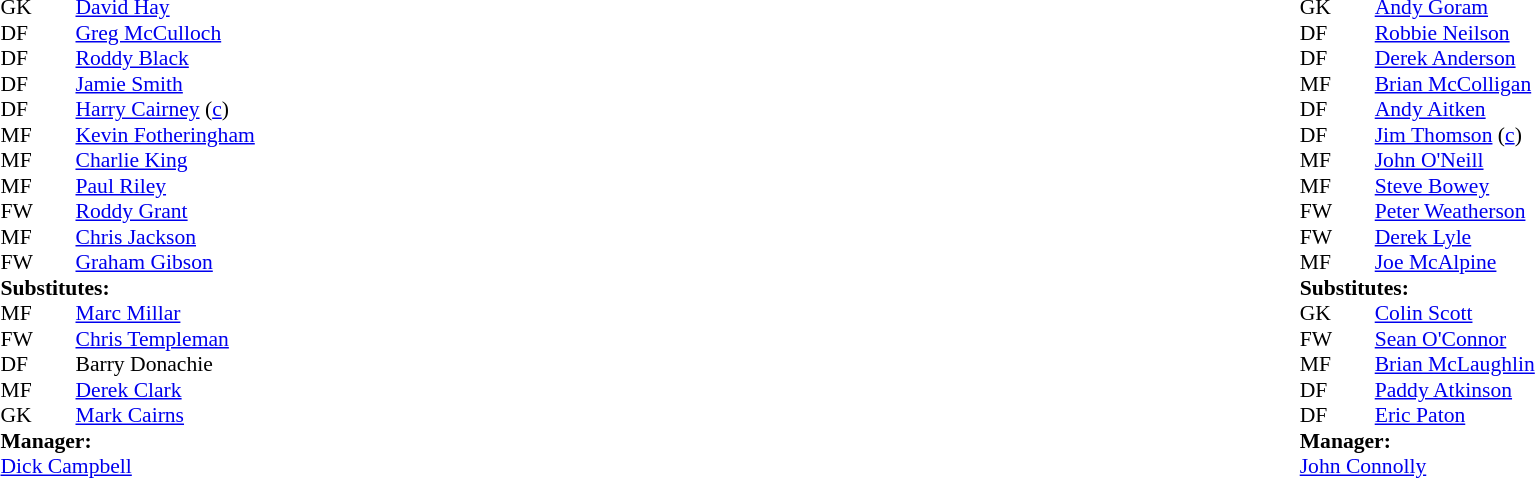<table width="100%">
<tr>
<td valign="top" width="50%"><br><table style="font-size: 90%" cellspacing="0" cellpadding="0">
<tr>
<td colspan="4"></td>
</tr>
<tr>
<th width=25></th>
<th width=25></th>
</tr>
<tr>
<td>GK</td>
<td></td>
<td> <a href='#'>David Hay</a></td>
</tr>
<tr>
<td>DF</td>
<td></td>
<td> <a href='#'>Greg McCulloch</a></td>
</tr>
<tr>
<td>DF</td>
<td></td>
<td> <a href='#'>Roddy Black</a></td>
</tr>
<tr>
<td>DF</td>
<td></td>
<td> <a href='#'>Jamie Smith</a></td>
</tr>
<tr>
<td>DF</td>
<td></td>
<td> <a href='#'>Harry Cairney</a> (<a href='#'>c</a>)</td>
</tr>
<tr>
<td>MF</td>
<td></td>
<td> <a href='#'>Kevin Fotheringham</a></td>
</tr>
<tr>
<td>MF</td>
<td></td>
<td> <a href='#'>Charlie King</a></td>
</tr>
<tr>
<td>MF</td>
<td></td>
<td> <a href='#'>Paul Riley</a></td>
<td></td>
<td></td>
</tr>
<tr>
<td>FW</td>
<td></td>
<td> <a href='#'>Roddy Grant</a></td>
<td></td>
</tr>
<tr>
<td>MF</td>
<td></td>
<td> <a href='#'>Chris Jackson</a></td>
<td></td>
</tr>
<tr>
<td>FW</td>
<td></td>
<td> <a href='#'>Graham Gibson</a></td>
<td></td>
<td></td>
</tr>
<tr>
<td colspan=4><strong>Substitutes:</strong></td>
</tr>
<tr>
<td>MF</td>
<td></td>
<td> <a href='#'>Marc Millar</a></td>
<td></td>
<td></td>
</tr>
<tr>
<td>FW</td>
<td></td>
<td> <a href='#'>Chris Templeman</a></td>
<td></td>
<td></td>
</tr>
<tr>
<td>DF</td>
<td></td>
<td> Barry Donachie</td>
</tr>
<tr>
<td>MF</td>
<td></td>
<td> <a href='#'>Derek Clark</a></td>
</tr>
<tr>
<td>GK</td>
<td></td>
<td> <a href='#'>Mark Cairns</a></td>
</tr>
<tr>
<td colspan=4><strong>Manager:</strong></td>
</tr>
<tr>
<td colspan="4"> <a href='#'>Dick Campbell</a></td>
</tr>
</table>
</td>
<td valign="top" width="50%"><br><table style="font-size: 90%" cellspacing="0" cellpadding="0" align="center">
<tr>
<td colspan="4"></td>
</tr>
<tr>
<th width=25></th>
<th width=25></th>
</tr>
<tr>
<td>GK</td>
<td></td>
<td> <a href='#'>Andy Goram</a></td>
</tr>
<tr>
<td>DF</td>
<td></td>
<td> <a href='#'>Robbie Neilson</a></td>
</tr>
<tr>
<td>DF</td>
<td></td>
<td> <a href='#'>Derek Anderson</a></td>
</tr>
<tr>
<td>MF</td>
<td></td>
<td> <a href='#'>Brian McColligan</a></td>
</tr>
<tr>
<td>DF</td>
<td></td>
<td> <a href='#'>Andy Aitken</a></td>
</tr>
<tr>
<td>DF</td>
<td></td>
<td> <a href='#'>Jim Thomson</a> (<a href='#'>c</a>)</td>
<td></td>
</tr>
<tr>
<td>MF</td>
<td></td>
<td> <a href='#'>John O'Neill</a></td>
</tr>
<tr>
<td>MF</td>
<td></td>
<td> <a href='#'>Steve Bowey</a></td>
</tr>
<tr>
<td>FW</td>
<td></td>
<td> <a href='#'>Peter Weatherson</a></td>
<td></td>
</tr>
<tr>
<td>FW</td>
<td></td>
<td> <a href='#'>Derek Lyle</a></td>
<td></td>
</tr>
<tr>
<td>MF</td>
<td></td>
<td> <a href='#'>Joe McAlpine</a></td>
</tr>
<tr>
<td colspan=4><strong>Substitutes:</strong></td>
</tr>
<tr>
<td>GK</td>
<td></td>
<td> <a href='#'>Colin Scott</a></td>
</tr>
<tr>
<td>FW</td>
<td></td>
<td> <a href='#'>Sean O'Connor</a></td>
<td></td>
</tr>
<tr>
<td>MF</td>
<td></td>
<td> <a href='#'>Brian McLaughlin</a></td>
<td></td>
</tr>
<tr>
<td>DF</td>
<td></td>
<td> <a href='#'>Paddy Atkinson</a></td>
</tr>
<tr>
<td>DF</td>
<td></td>
<td> <a href='#'>Eric Paton</a></td>
</tr>
<tr>
<td colspan=4><strong>Manager:</strong></td>
</tr>
<tr>
<td colspan="4"> <a href='#'>John Connolly</a></td>
</tr>
</table>
</td>
</tr>
</table>
